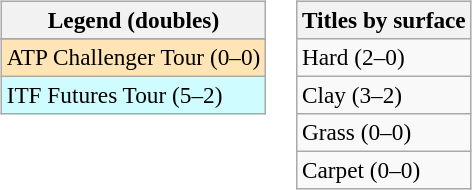<table>
<tr valign=top>
<td><br><table class="wikitable sortable mw-collapsible mw-collapsed" style=font-size:97%>
<tr>
<th>Legend (doubles)</th>
</tr>
<tr bgcolor=e5d1cb>
</tr>
<tr bgcolor=moccasin>
<td>ATP Challenger Tour (0–0)</td>
</tr>
<tr bgcolor=cffcff>
<td>ITF Futures Tour (5–2)</td>
</tr>
</table>
</td>
<td><br><table class="wikitable sortable mw-collapsible mw-collapsed" style=font-size:97%>
<tr>
<th>Titles by surface</th>
</tr>
<tr>
<td>Hard (2–0)</td>
</tr>
<tr>
<td>Clay (3–2)</td>
</tr>
<tr>
<td>Grass (0–0)</td>
</tr>
<tr>
<td>Carpet (0–0)</td>
</tr>
</table>
</td>
</tr>
</table>
